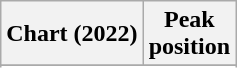<table class="wikitable sortable plainrowheaders" style="text-align:center">
<tr>
<th scope="col">Chart (2022)</th>
<th scope="col">Peak<br>position</th>
</tr>
<tr>
</tr>
<tr>
</tr>
</table>
